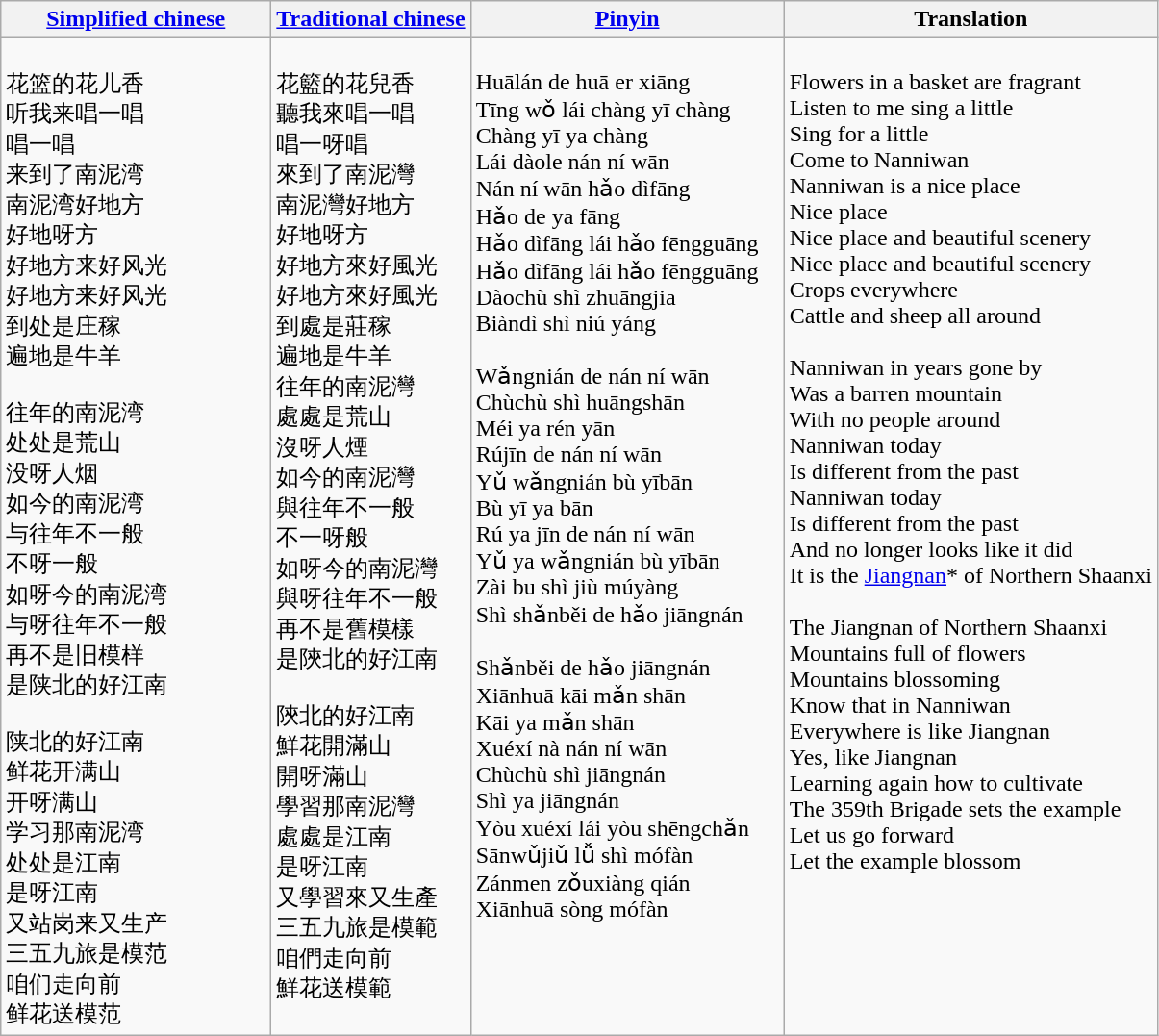<table class="wikitable">
<tr>
<th width="180"><a href='#'>Simplified chinese</a></th>
<th><a href='#'>Traditional chinese</a></th>
<th width="210"><a href='#'>Pinyin</a></th>
<th>Translation </th>
</tr>
<tr valign="top">
<td><br>花篮的花儿香<br>
听我来唱一唱<br>
唱一唱<br>
来到了南泥湾<br>
南泥湾好地方<br>
好地呀方<br>
好地方来好风光<br>
好地方来好风光<br>
到处是庄稼<br>
遍地是牛羊<br><br>往年的南泥湾<br>
处处是荒山<br>
没呀人烟<br>
如今的南泥湾<br>
与往年不一般<br>
不呀一般<br>
如呀今的南泥湾<br> 
与呀往年不一般<br>
再不是旧模样<br>
是陕北的好江南<br><br>陕北的好江南<br>
鲜花开满山<br>
开呀满山<br>
学习那南泥湾<br>
处处是江南<br>
是呀江南<br>
又站岗来又生产<br>
三五九旅是模范<br>
咱们走向前<br>
鲜花送模范<br></td>
<td><br>花籃的花兒香<br>
聽我來唱一唱<br>
唱一呀唱<br>
來到了南泥灣<br>
南泥灣好地方<br>
好地呀方<br>
好地方來好風光<br>
好地方來好風光<br>
到處是莊稼<br>
遍地是牛羊<br>
往年的南泥灣<br> 
處處是荒山<br>
沒呀人煙<br>
如今的南泥灣<br>
與往年不一般<br>
不一呀般<br>
如呀今的南泥灣<br> 
與呀往年不一般<br>
再不是舊模樣<br> 
是陝北的好江南<br>
<br>
陝北的好江南<br> 
鮮花開滿山<br>
開呀滿山<br>
學習那南泥灣<br> 
處處是江南 <br>
是呀江南<br>
又學習來又生產<br> 
三五九旅是模範<br>
咱們走向前<br>
鮮花送模範<br></td>
<td><br>Huālán de huā er xiāng<br> 
Tīng wǒ lái chàng yī chàng<br>
Chàng yī ya chàng<br>
Lái dàole nán ní wān<br> 
Nán ní wān hǎo dìfāng<br> 
Hǎo de ya fāng<br>
Hǎo dìfāng lái hǎo fēngguāng<br> 
Hǎo dìfāng lái hǎo fēngguāng<br>
Dàochù shì zhuāngjia<br>
Biàndì shì niú yáng<br><br>
Wǎngnián de nán ní wān<br> 
Chùchù shì huāngshān <br>
Méi ya rén yān<br>
Rújīn de nán ní wān<br> 
Yǔ wǎngnián bù yībān <br>
Bù yī ya bān<br>
Rú ya jīn de nán ní wān <br>
Yǔ ya wǎngnián bù yībān<br>
Zài bu shì jiù múyàng <br>
Shì shǎnběi de hǎo jiāngnán<br><br>Shǎnběi de hǎo jiāngnán <br>
Xiānhuā kāi mǎn shān <br>
Kāi ya mǎn shān<br>
Xuéxí nà nán ní wān <br>
Chùchù shì jiāngnán<br>
Shì ya jiāngnán<br>
Yòu xuéxí lái yòu shēngchǎn<br>
Sānwǔjiǔ lǚ shì mófàn<br>
Zánmen zǒuxiàng qián<br>
Xiānhuā sòng mófàn<br></td>
<td><br>Flowers in a basket are fragrant<br>
Listen to me sing a little<br>
Sing for a little<br>
Come to Nanniwan<br>
Nanniwan is a nice place<br>
Nice place<br>
Nice place and beautiful scenery<br>
Nice place and beautiful scenery<br>
Crops everywhere<br>
Cattle and sheep all around<br><br>Nanniwan in years gone by<br>
Was a barren mountain<br>
With no people around<br>
Nanniwan today<br>
Is different from the past<br>
Nanniwan today<br>
Is different from the past<br>
And no longer looks like it did<br>
It is the <a href='#'>Jiangnan</a>* of Northern Shaanxi<br><br>The Jiangnan of Northern Shaanxi<br>
Mountains full of flowers<br>
Mountains blossoming<br>
Know that in Nanniwan<br>
Everywhere is like Jiangnan<br>
Yes, like Jiangnan<br>
Learning again how to cultivate<br>
The 359th Brigade sets the example<br>
Let us go forward<br>
Let the example blossom<br></td>
</tr>
</table>
